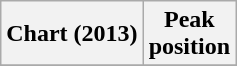<table class="wikitable sortable plainrowheaders" style="text-align:center;">
<tr>
<th scope="col">Chart (2013)</th>
<th scope="col">Peak<br>position</th>
</tr>
<tr>
</tr>
</table>
